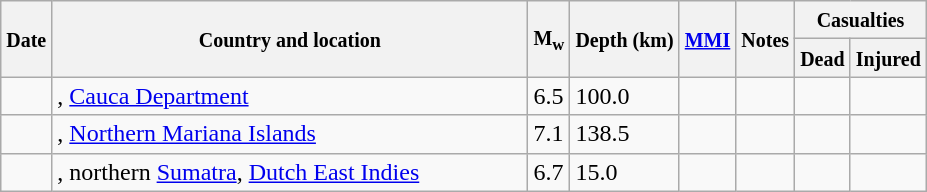<table class="wikitable sortable sort-under" style="border:1px black; margin-left:1em;">
<tr>
<th rowspan="2"><small>Date</small></th>
<th rowspan="2" style="width: 310px"><small>Country and location</small></th>
<th rowspan="2"><small>M<sub>w</sub></small></th>
<th rowspan="2"><small>Depth (km)</small></th>
<th rowspan="2"><small><a href='#'>MMI</a></small></th>
<th rowspan="2" class="unsortable"><small>Notes</small></th>
<th colspan="2"><small>Casualties</small></th>
</tr>
<tr>
<th><small>Dead</small></th>
<th><small>Injured</small></th>
</tr>
<tr>
<td></td>
<td>, <a href='#'>Cauca Department</a></td>
<td>6.5</td>
<td>100.0</td>
<td></td>
<td></td>
<td></td>
<td></td>
</tr>
<tr>
<td></td>
<td>, <a href='#'>Northern Mariana Islands</a></td>
<td>7.1</td>
<td>138.5</td>
<td></td>
<td></td>
<td></td>
<td></td>
</tr>
<tr>
<td></td>
<td>, northern <a href='#'>Sumatra</a>, <a href='#'>Dutch East Indies</a></td>
<td>6.7</td>
<td>15.0</td>
<td></td>
<td></td>
<td></td>
<td></td>
</tr>
</table>
